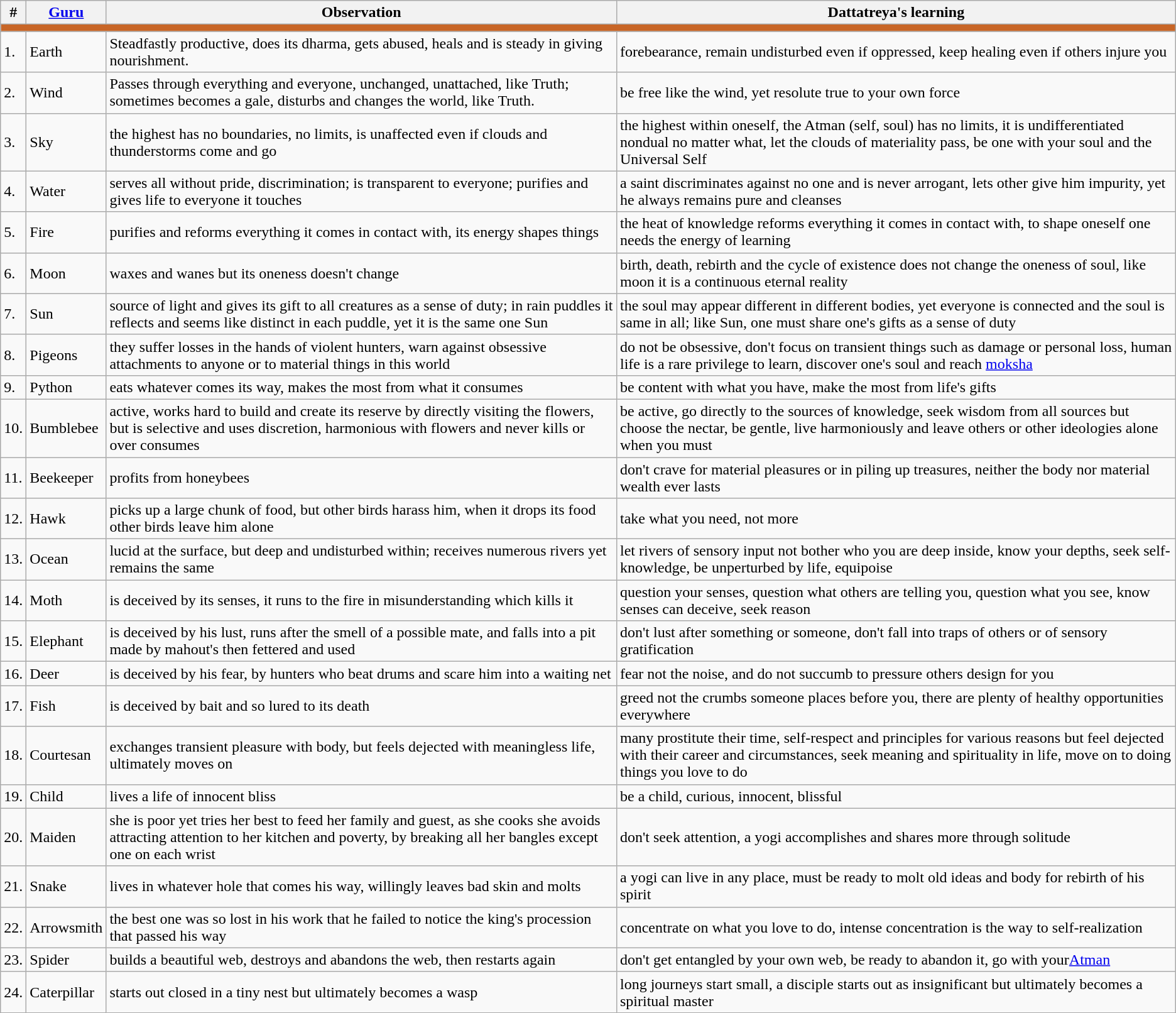<table class="wikitable">
<tr>
<th>#</th>
<th><a href='#'>Guru</a></th>
<th>Observation</th>
<th>Dattatreya's learning</th>
</tr>
<tr>
<th colspan="9" style="background:#c86627"></th>
</tr>
<tr>
<td>1.</td>
<td>Earth</td>
<td>Steadfastly productive, does its dharma, gets abused, heals and is steady in giving nourishment.</td>
<td>forebearance, remain undisturbed even if oppressed, keep healing even if others injure you</td>
</tr>
<tr>
<td>2.</td>
<td>Wind</td>
<td>Passes through everything and everyone, unchanged, unattached, like Truth; sometimes becomes a gale, disturbs and changes the world, like Truth.</td>
<td>be free like the wind, yet resolute true to your own force</td>
</tr>
<tr>
<td>3.</td>
<td>Sky</td>
<td>the highest has no boundaries, no limits, is unaffected even if clouds and thunderstorms come and go</td>
<td>the highest within oneself, the Atman (self, soul) has no limits, it is undifferentiated nondual no matter what, let the clouds of materiality pass, be one with your soul and the Universal Self</td>
</tr>
<tr>
<td>4.</td>
<td>Water</td>
<td>serves all without pride, discrimination; is transparent to everyone; purifies and gives life to everyone it touches</td>
<td>a saint discriminates against no one and is never arrogant, lets other give him impurity, yet he always remains pure and cleanses</td>
</tr>
<tr>
<td>5.</td>
<td>Fire</td>
<td>purifies and reforms everything it comes in contact with, its energy shapes things</td>
<td>the heat of knowledge reforms everything it comes in contact with, to shape oneself one needs the energy of learning</td>
</tr>
<tr>
<td>6.</td>
<td>Moon</td>
<td>waxes and wanes but its oneness doesn't change</td>
<td>birth, death, rebirth and the cycle of existence does not change the oneness of soul, like moon it is a continuous eternal reality</td>
</tr>
<tr>
<td>7.</td>
<td>Sun</td>
<td>source of light and gives its gift to all creatures as a sense of duty; in rain puddles it reflects and seems like distinct in each puddle, yet it is the same one Sun</td>
<td>the soul may appear different in different bodies, yet everyone is connected and the soul is same in all; like Sun, one must share one's gifts as a sense of duty</td>
</tr>
<tr>
<td>8.</td>
<td>Pigeons</td>
<td>they suffer losses in the hands of violent hunters, warn against obsessive attachments to anyone or to material things in this world</td>
<td>do not be obsessive, don't focus on transient things such as damage or personal loss, human life is a rare privilege to learn, discover one's soul and reach <a href='#'>moksha</a></td>
</tr>
<tr>
<td>9.</td>
<td>Python</td>
<td>eats whatever comes its way, makes the most from what it consumes</td>
<td>be content with what you have, make the most from life's gifts</td>
</tr>
<tr>
<td>10.</td>
<td>Bumblebee</td>
<td>active, works hard to build and create its reserve by directly visiting the flowers, but is selective and uses discretion, harmonious with flowers and never kills or over consumes</td>
<td>be active, go directly to the sources of knowledge, seek wisdom from all sources but choose the nectar, be gentle, live harmoniously and leave others or other ideologies alone when you must</td>
</tr>
<tr>
<td>11.</td>
<td>Beekeeper</td>
<td>profits from honeybees</td>
<td>don't crave for material pleasures or in piling up treasures, neither the body nor material wealth ever lasts</td>
</tr>
<tr>
<td>12.</td>
<td>Hawk</td>
<td>picks up a large chunk of food, but other birds harass him, when it drops its food other birds leave him alone</td>
<td>take what you need, not more</td>
</tr>
<tr>
<td>13.</td>
<td>Ocean</td>
<td>lucid at the surface, but deep and undisturbed within; receives numerous rivers yet remains the same</td>
<td>let rivers of sensory input not bother who you are deep inside, know your depths, seek self-knowledge, be unperturbed by life, equipoise</td>
</tr>
<tr>
<td>14.</td>
<td>Moth</td>
<td>is deceived by its senses, it runs to the fire in misunderstanding which kills it</td>
<td>question your senses, question what others are telling you, question what you see, know senses can deceive, seek reason</td>
</tr>
<tr>
<td>15.</td>
<td>Elephant</td>
<td>is deceived by his lust, runs after the smell of a possible mate, and falls into a pit made by mahout's then fettered and used</td>
<td>don't lust after something or someone, don't fall into traps of others or of sensory gratification</td>
</tr>
<tr>
<td>16.</td>
<td>Deer</td>
<td>is deceived by his fear, by hunters who beat drums and scare him into a waiting net</td>
<td>fear not the noise, and do not succumb to pressure others design for you</td>
</tr>
<tr>
<td>17.</td>
<td>Fish</td>
<td>is deceived by bait and so lured to its death</td>
<td>greed not the crumbs someone places before you, there are plenty of healthy opportunities everywhere</td>
</tr>
<tr>
<td>18.</td>
<td>Courtesan</td>
<td>exchanges transient pleasure with body, but feels dejected with meaningless life, ultimately moves on</td>
<td>many prostitute their time, self-respect and principles for various reasons but feel dejected with their career and circumstances, seek meaning and spirituality in life, move on to doing things you love to do</td>
</tr>
<tr>
<td>19.</td>
<td>Child</td>
<td>lives a life of innocent bliss</td>
<td>be a child, curious, innocent, blissful</td>
</tr>
<tr>
<td>20.</td>
<td>Maiden</td>
<td>she is poor yet tries her best to feed her family and guest, as she cooks she avoids attracting attention to her kitchen and poverty, by breaking all her bangles except one on each wrist</td>
<td>don't seek attention, a yogi accomplishes and shares more through solitude</td>
</tr>
<tr>
<td>21.</td>
<td>Snake</td>
<td>lives in whatever hole that comes his way, willingly leaves bad skin and molts</td>
<td>a yogi can live in any place, must be ready to molt old ideas and body for rebirth of his spirit</td>
</tr>
<tr>
<td>22.</td>
<td>Arrowsmith</td>
<td>the best one was so lost in his work that he failed to notice the king's procession that passed his way</td>
<td>concentrate on what you love to do, intense concentration is the way to self-realization</td>
</tr>
<tr>
<td>23.</td>
<td>Spider</td>
<td>builds a beautiful web, destroys and abandons the web, then restarts again</td>
<td>don't get entangled by your own web, be ready to abandon it, go with your<a href='#'>Atman</a></td>
</tr>
<tr>
<td>24.</td>
<td>Caterpillar</td>
<td>starts out closed in a tiny nest but ultimately becomes a wasp</td>
<td>long journeys start small, a disciple starts out as insignificant but ultimately becomes a spiritual master</td>
</tr>
</table>
